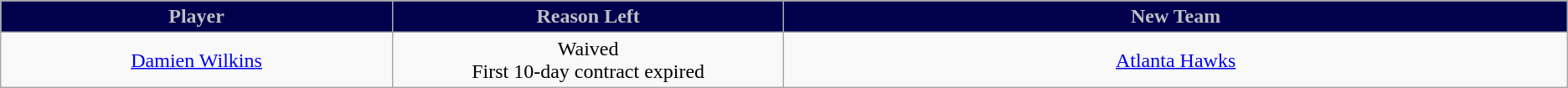<table class="wikitable sortable sortable">
<tr>
<th style="background:#00004D; color:#BEBFC3" width="10%">Player</th>
<th style="background:#00004D; color:#BEBFC3" width="10%">Reason Left</th>
<th style="background:#00004D; color:#BEBFC3" width="20%">New Team</th>
</tr>
<tr style="text-align: center">
<td><a href='#'>Damien Wilkins</a></td>
<td>Waived<br>First 10-day contract expired</td>
<td><a href='#'>Atlanta Hawks</a></td>
</tr>
</table>
